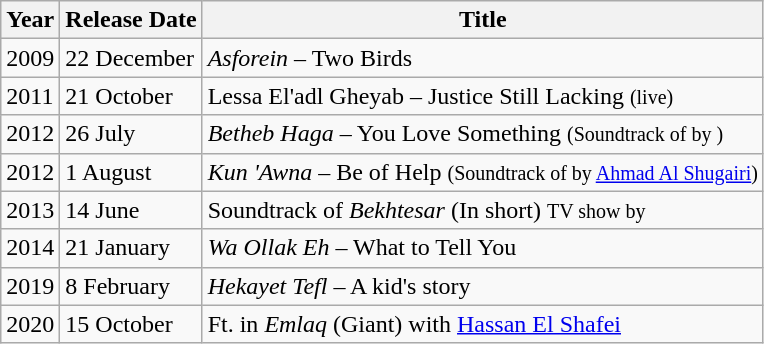<table class="wikitable">
<tr>
<th>Year</th>
<th>Release Date</th>
<th>Title</th>
</tr>
<tr>
<td>2009</td>
<td>22 December</td>
<td><em>Asforein</em> – Two Birds</td>
</tr>
<tr>
<td>2011</td>
<td>21 October</td>
<td>Lessa El'adl Gheyab – Justice Still Lacking <small>(live)</small></td>
</tr>
<tr>
<td>2012</td>
<td>26 July</td>
<td><em>Betheb Haga</em> – You Love Something <small>(Soundtrack of  by )</small></td>
</tr>
<tr>
<td>2012</td>
<td>1 August</td>
<td><em>Kun 'Awna</em> – Be of Help <small>(Soundtrack of  by <a href='#'>Ahmad Al Shugairi</a>)</small></td>
</tr>
<tr>
<td>2013</td>
<td>14 June</td>
<td>Soundtrack of <em>Bekhtesar</em> (In short) <small>TV show by </small></td>
</tr>
<tr>
<td>2014</td>
<td>21 January</td>
<td><em>Wa Ollak Eh</em> – What to Tell You</td>
</tr>
<tr>
<td>2019</td>
<td>8 February</td>
<td><em>Hekayet Tefl</em> – A kid's story</td>
</tr>
<tr>
<td>2020</td>
<td>15 October</td>
<td>Ft. in <em>Emlaq</em> (Giant) with <a href='#'>Hassan El Shafei</a></td>
</tr>
</table>
